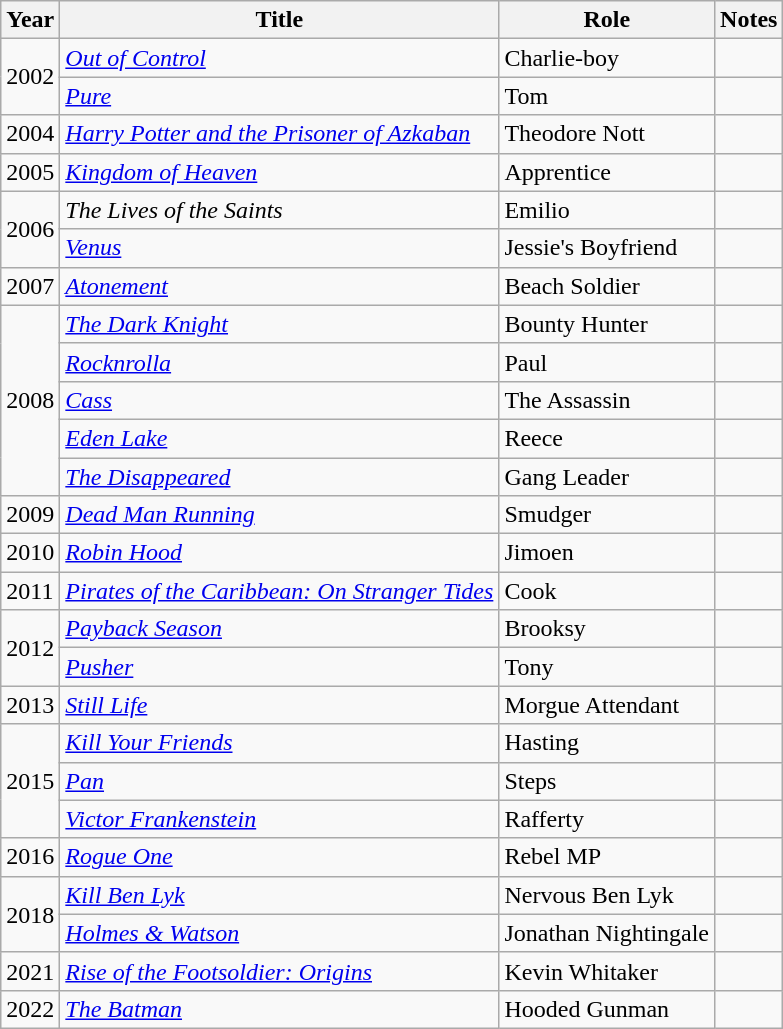<table class="wikitable sortable">
<tr>
<th>Year</th>
<th>Title</th>
<th>Role</th>
<th>Notes</th>
</tr>
<tr>
<td rowspan="2">2002</td>
<td><a href='#'><em>Out of Control</em></a></td>
<td>Charlie-boy</td>
<td></td>
</tr>
<tr>
<td><em><a href='#'>Pure</a></em></td>
<td>Tom</td>
<td></td>
</tr>
<tr>
<td>2004</td>
<td><em><a href='#'>Harry Potter and the Prisoner of Azkaban</a></em></td>
<td>Theodore Nott</td>
<td></td>
</tr>
<tr>
<td>2005</td>
<td><em><a href='#'>Kingdom of Heaven</a></em></td>
<td>Apprentice</td>
<td></td>
</tr>
<tr>
<td rowspan="2">2006</td>
<td><em>The Lives of the Saints</em></td>
<td>Emilio</td>
<td></td>
</tr>
<tr>
<td><em><a href='#'>Venus</a></em></td>
<td>Jessie's Boyfriend</td>
<td></td>
</tr>
<tr>
<td>2007</td>
<td><em><a href='#'>Atonement</a></em></td>
<td>Beach Soldier</td>
<td></td>
</tr>
<tr>
<td rowspan="5">2008</td>
<td><em><a href='#'>The Dark Knight</a></em></td>
<td>Bounty Hunter</td>
<td></td>
</tr>
<tr>
<td><em><a href='#'>Rocknrolla</a></em></td>
<td>Paul</td>
<td></td>
</tr>
<tr>
<td><em><a href='#'>Cass</a></em></td>
<td>The Assassin</td>
<td></td>
</tr>
<tr>
<td><em><a href='#'>Eden Lake</a></em></td>
<td>Reece</td>
<td></td>
</tr>
<tr>
<td><em><a href='#'>The Disappeared</a></em></td>
<td>Gang Leader</td>
<td></td>
</tr>
<tr>
<td>2009</td>
<td><em><a href='#'>Dead Man Running</a></em></td>
<td>Smudger</td>
<td></td>
</tr>
<tr>
<td>2010</td>
<td><em><a href='#'>Robin Hood</a></em></td>
<td>Jimoen</td>
<td></td>
</tr>
<tr>
<td>2011</td>
<td><em><a href='#'>Pirates of the Caribbean: On Stranger Tides</a></em></td>
<td>Cook</td>
<td></td>
</tr>
<tr>
<td rowspan="2">2012</td>
<td><em><a href='#'>Payback Season</a></em></td>
<td>Brooksy</td>
<td></td>
</tr>
<tr>
<td><a href='#'><em>Pusher</em></a></td>
<td>Tony</td>
<td></td>
</tr>
<tr>
<td>2013</td>
<td><em><a href='#'>Still Life</a></em></td>
<td>Morgue Attendant</td>
<td></td>
</tr>
<tr>
<td rowspan="3">2015</td>
<td><em><a href='#'>Kill Your Friends</a></em></td>
<td>Hasting</td>
<td></td>
</tr>
<tr>
<td><em><a href='#'>Pan</a></em></td>
<td>Steps</td>
<td></td>
</tr>
<tr>
<td><em><a href='#'>Victor Frankenstein</a></em></td>
<td>Rafferty</td>
<td></td>
</tr>
<tr>
<td>2016</td>
<td><em><a href='#'>Rogue One</a></em></td>
<td>Rebel MP</td>
<td></td>
</tr>
<tr>
<td rowspan="2">2018</td>
<td><em><a href='#'>Kill Ben Lyk</a></em></td>
<td>Nervous Ben Lyk</td>
<td></td>
</tr>
<tr>
<td><em><a href='#'>Holmes & Watson</a></em></td>
<td>Jonathan Nightingale</td>
<td></td>
</tr>
<tr>
<td>2021</td>
<td><em><a href='#'>Rise of the Footsoldier: Origins</a></em></td>
<td>Kevin Whitaker</td>
<td></td>
</tr>
<tr>
<td>2022</td>
<td><em><a href='#'>The Batman</a></em></td>
<td>Hooded Gunman</td>
<td></td>
</tr>
</table>
